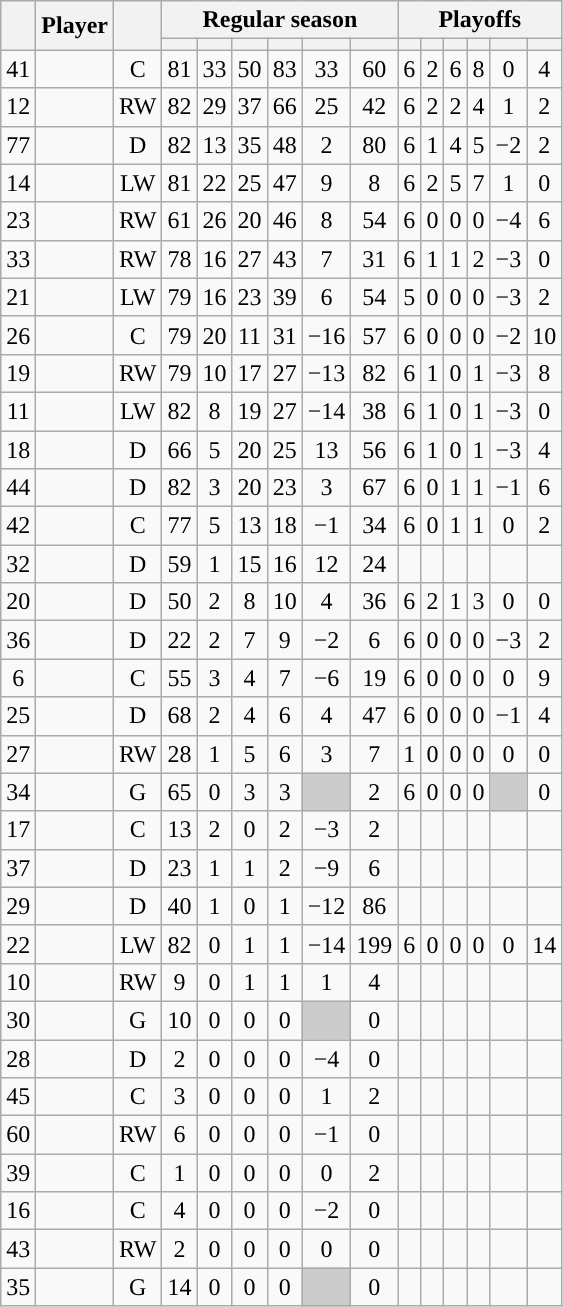<table class="wikitable sortable plainrowheaders" style="text-align:center;">
<tr>
<th scope="col" data-sort-type="number" rowspan="2"></th>
<th scope="col" rowspan="2">Player</th>
<th scope="col" rowspan="2"></th>
<th scope=colgroup colspan=6>Regular season</th>
<th scope=colgroup colspan=6>Playoffs</th>
</tr>
<tr>
<th scope="col" data-sort-type="number"></th>
<th scope="col" data-sort-type="number"></th>
<th scope="col" data-sort-type="number"></th>
<th scope="col" data-sort-type="number"></th>
<th scope="col" data-sort-type="number"></th>
<th scope="col" data-sort-type="number"></th>
<th scope="col" data-sort-type="number"></th>
<th scope="col" data-sort-type="number"></th>
<th scope="col" data-sort-type="number"></th>
<th scope="col" data-sort-type="number"></th>
<th scope="col" data-sort-type="number"></th>
<th scope="col" data-sort-type="number"></th>
</tr>
<tr>
<td scope="row">41</td>
<td align="left"></td>
<td>C</td>
<td>81</td>
<td>33</td>
<td>50</td>
<td>83</td>
<td>33</td>
<td>60</td>
<td>6</td>
<td>2</td>
<td>6</td>
<td>8</td>
<td>0</td>
<td>4</td>
</tr>
<tr>
<td scope="row">12</td>
<td align="left"></td>
<td>RW</td>
<td>82</td>
<td>29</td>
<td>37</td>
<td>66</td>
<td>25</td>
<td>42</td>
<td>6</td>
<td>2</td>
<td>2</td>
<td>4</td>
<td>1</td>
<td>2</td>
</tr>
<tr>
<td scope="row">77</td>
<td align="left"></td>
<td>D</td>
<td>82</td>
<td>13</td>
<td>35</td>
<td>48</td>
<td>2</td>
<td>80</td>
<td>6</td>
<td>1</td>
<td>4</td>
<td>5</td>
<td>−2</td>
<td>2</td>
</tr>
<tr>
<td scope="row">14</td>
<td align="left"></td>
<td>LW</td>
<td>81</td>
<td>22</td>
<td>25</td>
<td>47</td>
<td>9</td>
<td>8</td>
<td>6</td>
<td>2</td>
<td>5</td>
<td>7</td>
<td>1</td>
<td>0</td>
</tr>
<tr>
<td scope="row">23</td>
<td align="left"></td>
<td>RW</td>
<td>61</td>
<td>26</td>
<td>20</td>
<td>46</td>
<td>8</td>
<td>54</td>
<td>6</td>
<td>0</td>
<td>0</td>
<td>0</td>
<td>−4</td>
<td>6</td>
</tr>
<tr>
<td scope="row">33</td>
<td align="left"></td>
<td>RW</td>
<td>78</td>
<td>16</td>
<td>27</td>
<td>43</td>
<td>7</td>
<td>31</td>
<td>6</td>
<td>1</td>
<td>1</td>
<td>2</td>
<td>−3</td>
<td>0</td>
</tr>
<tr>
<td scope="row">21</td>
<td align="left"></td>
<td>LW</td>
<td>79</td>
<td>16</td>
<td>23</td>
<td>39</td>
<td>6</td>
<td>54</td>
<td>5</td>
<td>0</td>
<td>0</td>
<td>0</td>
<td>−3</td>
<td>2</td>
</tr>
<tr>
<td scope="row">26</td>
<td align="left"></td>
<td>C</td>
<td>79</td>
<td>20</td>
<td>11</td>
<td>31</td>
<td>−16</td>
<td>57</td>
<td>6</td>
<td>0</td>
<td>0</td>
<td>0</td>
<td>−2</td>
<td>10</td>
</tr>
<tr>
<td scope="row">19</td>
<td align="left"></td>
<td>RW</td>
<td>79</td>
<td>10</td>
<td>17</td>
<td>27</td>
<td>−13</td>
<td>82</td>
<td>6</td>
<td>1</td>
<td>0</td>
<td>1</td>
<td>−3</td>
<td>8</td>
</tr>
<tr>
<td scope="row">11</td>
<td align="left"></td>
<td>LW</td>
<td>82</td>
<td>8</td>
<td>19</td>
<td>27</td>
<td>−14</td>
<td>38</td>
<td>6</td>
<td>1</td>
<td>0</td>
<td>1</td>
<td>−3</td>
<td>0</td>
</tr>
<tr>
<td scope="row">18</td>
<td align="left"></td>
<td>D</td>
<td>66</td>
<td>5</td>
<td>20</td>
<td>25</td>
<td>13</td>
<td>56</td>
<td>6</td>
<td>1</td>
<td>0</td>
<td>1</td>
<td>−3</td>
<td>4</td>
</tr>
<tr>
<td scope="row">44</td>
<td align="left"></td>
<td>D</td>
<td>82</td>
<td>3</td>
<td>20</td>
<td>23</td>
<td>3</td>
<td>67</td>
<td>6</td>
<td>0</td>
<td>1</td>
<td>1</td>
<td>−1</td>
<td>6</td>
</tr>
<tr>
<td scope="row">42</td>
<td align="left"></td>
<td>C</td>
<td>77</td>
<td>5</td>
<td>13</td>
<td>18</td>
<td>−1</td>
<td>34</td>
<td>6</td>
<td>0</td>
<td>1</td>
<td>1</td>
<td>0</td>
<td>2</td>
</tr>
<tr>
<td scope="row">32</td>
<td align="left"></td>
<td>D</td>
<td>59</td>
<td>1</td>
<td>15</td>
<td>16</td>
<td>12</td>
<td>24</td>
<td></td>
<td></td>
<td></td>
<td></td>
<td></td>
<td></td>
</tr>
<tr>
<td scope="row">20</td>
<td align="left"></td>
<td>D</td>
<td>50</td>
<td>2</td>
<td>8</td>
<td>10</td>
<td>4</td>
<td>36</td>
<td>6</td>
<td>2</td>
<td>1</td>
<td>3</td>
<td>0</td>
<td>0</td>
</tr>
<tr>
<td scope="row">36</td>
<td align="left"></td>
<td>D</td>
<td>22</td>
<td>2</td>
<td>7</td>
<td>9</td>
<td>−2</td>
<td>6</td>
<td>6</td>
<td>0</td>
<td>0</td>
<td>0</td>
<td>−3</td>
<td>2</td>
</tr>
<tr>
<td scope="row">6</td>
<td align="left"></td>
<td>C</td>
<td>55</td>
<td>3</td>
<td>4</td>
<td>7</td>
<td>−6</td>
<td>19</td>
<td>6</td>
<td>0</td>
<td>0</td>
<td>0</td>
<td>0</td>
<td>9</td>
</tr>
<tr>
<td scope="row">25</td>
<td align="left"></td>
<td>D</td>
<td>68</td>
<td>2</td>
<td>4</td>
<td>6</td>
<td>4</td>
<td>47</td>
<td>6</td>
<td>0</td>
<td>0</td>
<td>0</td>
<td>−1</td>
<td>4</td>
</tr>
<tr>
<td scope="row">27</td>
<td align="left"></td>
<td>RW</td>
<td>28</td>
<td>1</td>
<td>5</td>
<td>6</td>
<td>3</td>
<td>7</td>
<td>1</td>
<td>0</td>
<td>0</td>
<td>0</td>
<td>0</td>
<td>0</td>
</tr>
<tr>
<td scope="row">34</td>
<td align="left"></td>
<td>G</td>
<td>65</td>
<td>0</td>
<td>3</td>
<td>3</td>
<td style="background:#ccc"></td>
<td>2</td>
<td>6</td>
<td>0</td>
<td>0</td>
<td>0</td>
<td style="background:#ccc"></td>
<td>0</td>
</tr>
<tr>
<td scope="row">17</td>
<td align="left"></td>
<td>C</td>
<td>13</td>
<td>2</td>
<td>0</td>
<td>2</td>
<td>−3</td>
<td>2</td>
<td></td>
<td></td>
<td></td>
<td></td>
<td></td>
<td></td>
</tr>
<tr>
<td scope="row">37</td>
<td align="left"></td>
<td>D</td>
<td>23</td>
<td>1</td>
<td>1</td>
<td>2</td>
<td>−9</td>
<td>6</td>
<td></td>
<td></td>
<td></td>
<td></td>
<td></td>
<td></td>
</tr>
<tr>
<td scope="row">29</td>
<td align="left"></td>
<td>D</td>
<td>40</td>
<td>1</td>
<td>0</td>
<td>1</td>
<td>−12</td>
<td>86</td>
<td></td>
<td></td>
<td></td>
<td></td>
<td></td>
<td></td>
</tr>
<tr>
<td scope="row">22</td>
<td align="left"></td>
<td>LW</td>
<td>82</td>
<td>0</td>
<td>1</td>
<td>1</td>
<td>−14</td>
<td>199</td>
<td>6</td>
<td>0</td>
<td>0</td>
<td>0</td>
<td>0</td>
<td>14</td>
</tr>
<tr>
<td scope="row">10</td>
<td align="left"></td>
<td>RW</td>
<td>9</td>
<td>0</td>
<td>1</td>
<td>1</td>
<td>1</td>
<td>4</td>
<td></td>
<td></td>
<td></td>
<td></td>
<td></td>
<td></td>
</tr>
<tr>
<td scope="row">30</td>
<td align="left"></td>
<td>G</td>
<td>10</td>
<td>0</td>
<td>0</td>
<td>0</td>
<td style="background:#ccc"></td>
<td>0</td>
<td></td>
<td></td>
<td></td>
<td></td>
<td></td>
<td></td>
</tr>
<tr>
<td scope="row">28</td>
<td align="left"></td>
<td>D</td>
<td>2</td>
<td>0</td>
<td>0</td>
<td>0</td>
<td>−4</td>
<td>0</td>
<td></td>
<td></td>
<td></td>
<td></td>
<td></td>
<td></td>
</tr>
<tr>
<td scope="row">45</td>
<td align="left"></td>
<td>C</td>
<td>3</td>
<td>0</td>
<td>0</td>
<td>0</td>
<td>1</td>
<td>2</td>
<td></td>
<td></td>
<td></td>
<td></td>
<td></td>
<td></td>
</tr>
<tr>
<td scope="row">60</td>
<td align="left"></td>
<td>RW</td>
<td>6</td>
<td>0</td>
<td>0</td>
<td>0</td>
<td>−1</td>
<td>0</td>
<td></td>
<td></td>
<td></td>
<td></td>
<td></td>
<td></td>
</tr>
<tr>
<td scope="row">39</td>
<td align="left"></td>
<td>C</td>
<td>1</td>
<td>0</td>
<td>0</td>
<td>0</td>
<td>0</td>
<td>2</td>
<td></td>
<td></td>
<td></td>
<td></td>
<td></td>
<td></td>
</tr>
<tr>
<td scope="row">16</td>
<td align="left"></td>
<td>C</td>
<td>4</td>
<td>0</td>
<td>0</td>
<td>0</td>
<td>−2</td>
<td>0</td>
<td></td>
<td></td>
<td></td>
<td></td>
<td></td>
<td></td>
</tr>
<tr>
<td scope="row">43</td>
<td align="left"></td>
<td>RW</td>
<td>2</td>
<td>0</td>
<td>0</td>
<td>0</td>
<td>0</td>
<td>0</td>
<td></td>
<td></td>
<td></td>
<td></td>
<td></td>
<td></td>
</tr>
<tr>
<td scope="row">35</td>
<td align="left"></td>
<td>G</td>
<td>14</td>
<td>0</td>
<td>0</td>
<td>0</td>
<td style="background:#ccc"></td>
<td>0</td>
<td></td>
<td></td>
<td></td>
<td></td>
<td></td>
<td></td>
</tr>
</table>
